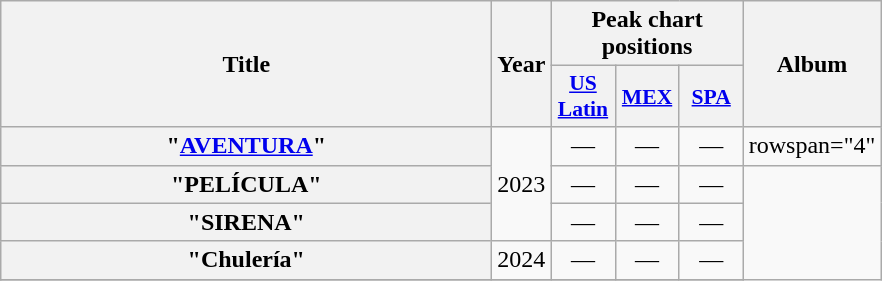<table class="wikitable plainrowheaders" style="text-align:center;">
<tr>
<th scope="col" rowspan="2" style="width:20em;">Title</th>
<th scope="col" rowspan="2">Year</th>
<th colspan="3">Peak chart positions</th>
<th scope="col" rowspan="2">Album</th>
</tr>
<tr>
<th scope="col" style="width:2.5em;font-size:90%;"><a href='#'>US<br>Latin</a><br></th>
<th scope="col" style="width:2.5em;font-size:90%;"><a href='#'>MEX</a><br></th>
<th scope="col" style="width:2.5em;font-size:90%;"><a href='#'>SPA</a><br></th>
</tr>
<tr>
<th scope="row">"<a href='#'>AVENTURA</a>" </th>
<td rowspan="3">2023</td>
<td>—</td>
<td>—</td>
<td —>—</td>
<td>rowspan="4" </td>
</tr>
<tr>
<th scope="row">"PELÍCULA" </th>
<td>—</td>
<td>—</td>
<td>—</td>
</tr>
<tr>
<th scope="row">"SIRENA" </th>
<td>—</td>
<td>—</td>
<td>—</td>
</tr>
<tr>
<th scope="row">"Chulería" </th>
<td>2024</td>
<td>—</td>
<td>—</td>
<td>—</td>
</tr>
<tr>
</tr>
</table>
